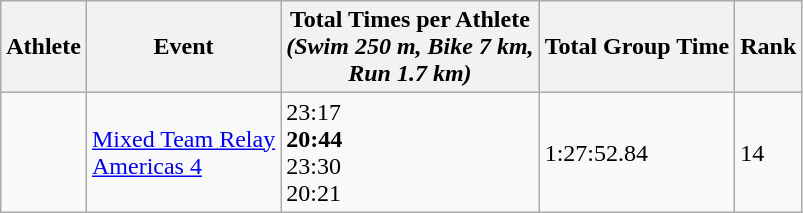<table class="wikitable" border="1" style="">
<tr>
<th>Athlete</th>
<th>Event</th>
<th>Total Times per Athlete <br> <em>(Swim 250 m, Bike 7 km, <br> Run 1.7 km)</em></th>
<th>Total Group Time</th>
<th>Rank</th>
</tr>
<tr>
<td><br><strong></strong><br><br></td>
<td><a href='#'>Mixed Team Relay <br> Americas 4</a></td>
<td>23:17<br><strong>20:44</strong><br>23:30<br>20:21</td>
<td>1:27:52.84</td>
<td>14</td>
</tr>
</table>
